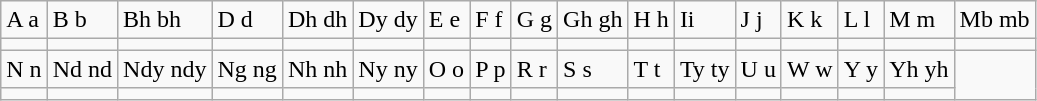<table class="wikitable">
<tr>
<td>A a</td>
<td>B b</td>
<td>Bh bh</td>
<td>D d</td>
<td>Dh dh</td>
<td>Dy dy</td>
<td>E e</td>
<td>F f</td>
<td>G g</td>
<td>Gh gh</td>
<td>H h</td>
<td>Ii</td>
<td>J j</td>
<td>K k</td>
<td>L l</td>
<td>M m</td>
<td>Mb mb</td>
</tr>
<tr>
<td></td>
<td></td>
<td></td>
<td></td>
<td></td>
<td></td>
<td></td>
<td></td>
<td></td>
<td></td>
<td></td>
<td></td>
<td></td>
<td></td>
<td></td>
<td></td>
<td></td>
</tr>
<tr>
<td>N n</td>
<td>Nd nd</td>
<td>Ndy ndy</td>
<td>Ng ng</td>
<td>Nh nh</td>
<td>Ny ny</td>
<td>O o</td>
<td>P p</td>
<td>R r</td>
<td>S s</td>
<td>T t</td>
<td>Ty ty</td>
<td>U u</td>
<td>W w</td>
<td>Y y</td>
<td>Yh yh</td>
</tr>
<tr>
<td></td>
<td></td>
<td></td>
<td></td>
<td></td>
<td></td>
<td></td>
<td></td>
<td></td>
<td></td>
<td></td>
<td></td>
<td></td>
<td></td>
<td></td>
<td></td>
</tr>
</table>
